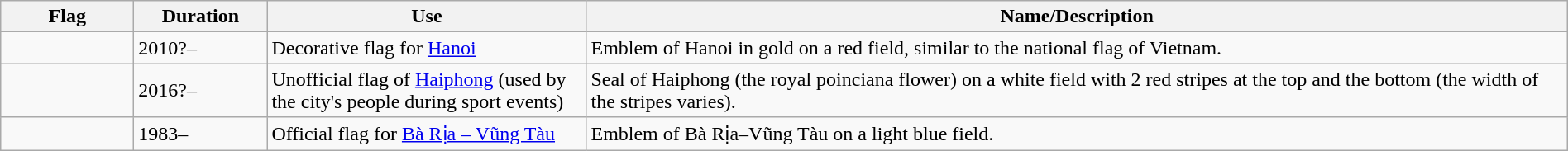<table class="wikitable" style="width:100%">
<tr>
<th width="100px">Flag</th>
<th width="100px">Duration</th>
<th width="250px">Use</th>
<th style="min-width:250px">Name/Description</th>
</tr>
<tr>
<td></td>
<td>2010?–</td>
<td>Decorative flag for <a href='#'>Hanoi</a></td>
<td>Emblem of Hanoi in gold on a red field, similar to the national flag of Vietnam.</td>
</tr>
<tr>
<td></td>
<td>2016?–</td>
<td>Unofficial flag of <a href='#'>Haiphong</a> (used by the city's people during sport events)</td>
<td>Seal of Haiphong (the royal poinciana flower) on a white field with 2 red stripes at the top and the bottom (the width of the stripes varies).</td>
</tr>
<tr>
<td></td>
<td>1983–</td>
<td>Official flag for <a href='#'>Bà Rịa – Vũng Tàu</a></td>
<td>Emblem of Bà Rịa–Vũng Tàu on a light blue field.</td>
</tr>
</table>
